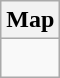<table class="wikitable">
<tr>
<th>Map</th>
</tr>
<tr>
<td align="center"><div><br> 







</div></td>
</tr>
</table>
